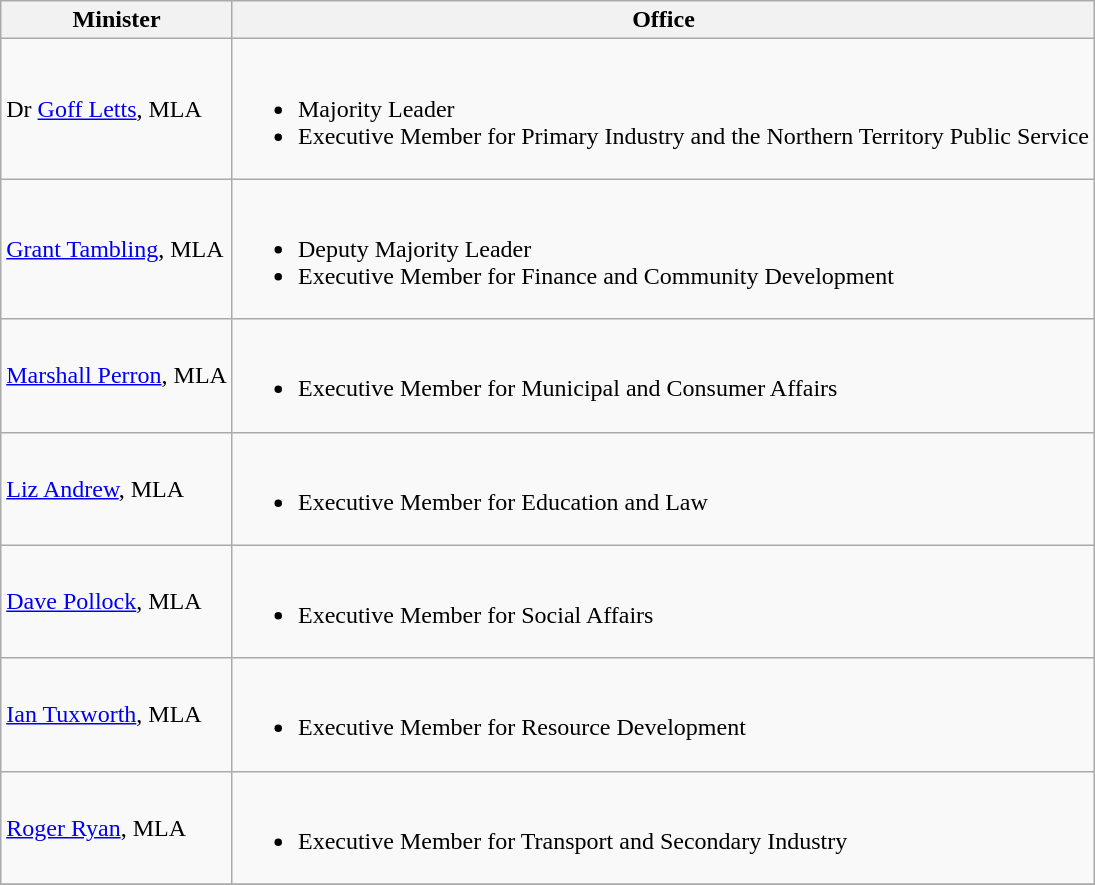<table class="wikitable">
<tr>
<th>Minister</th>
<th>Office</th>
</tr>
<tr>
<td>Dr <a href='#'>Goff Letts</a>, MLA</td>
<td><br><ul><li>Majority Leader</li><li>Executive Member for Primary Industry and the Northern Territory Public Service</li></ul></td>
</tr>
<tr>
<td><a href='#'>Grant Tambling</a>, MLA</td>
<td><br><ul><li>Deputy Majority Leader</li><li>Executive Member for Finance and Community Development</li></ul></td>
</tr>
<tr>
<td><a href='#'>Marshall Perron</a>, MLA</td>
<td><br><ul><li>Executive Member for Municipal and Consumer Affairs</li></ul></td>
</tr>
<tr>
<td><a href='#'>Liz Andrew</a>, MLA</td>
<td><br><ul><li>Executive Member for Education and Law</li></ul></td>
</tr>
<tr>
<td><a href='#'>Dave Pollock</a>, MLA</td>
<td><br><ul><li>Executive Member for Social Affairs</li></ul></td>
</tr>
<tr>
<td><a href='#'>Ian Tuxworth</a>, MLA</td>
<td><br><ul><li>Executive Member for Resource Development</li></ul></td>
</tr>
<tr>
<td><a href='#'>Roger Ryan</a>, MLA</td>
<td><br><ul><li>Executive Member for Transport and Secondary Industry</li></ul></td>
</tr>
<tr>
</tr>
</table>
